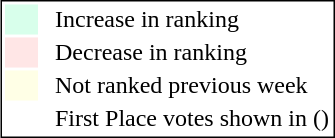<table style="border:1px solid black; float:right;">
<tr>
<td style="background:#D8FFEB; width:20px;"></td>
<td> </td>
<td>Increase in ranking</td>
</tr>
<tr>
<td style="background:#FFE6E6; width:20px;"></td>
<td> </td>
<td>Decrease in ranking</td>
</tr>
<tr>
<td style="background:#FFFFE6; width:20px;"></td>
<td> </td>
<td>Not ranked previous week</td>
</tr>
<tr>
<td> </td>
<td> </td>
<td>First Place votes shown in ()</td>
</tr>
</table>
